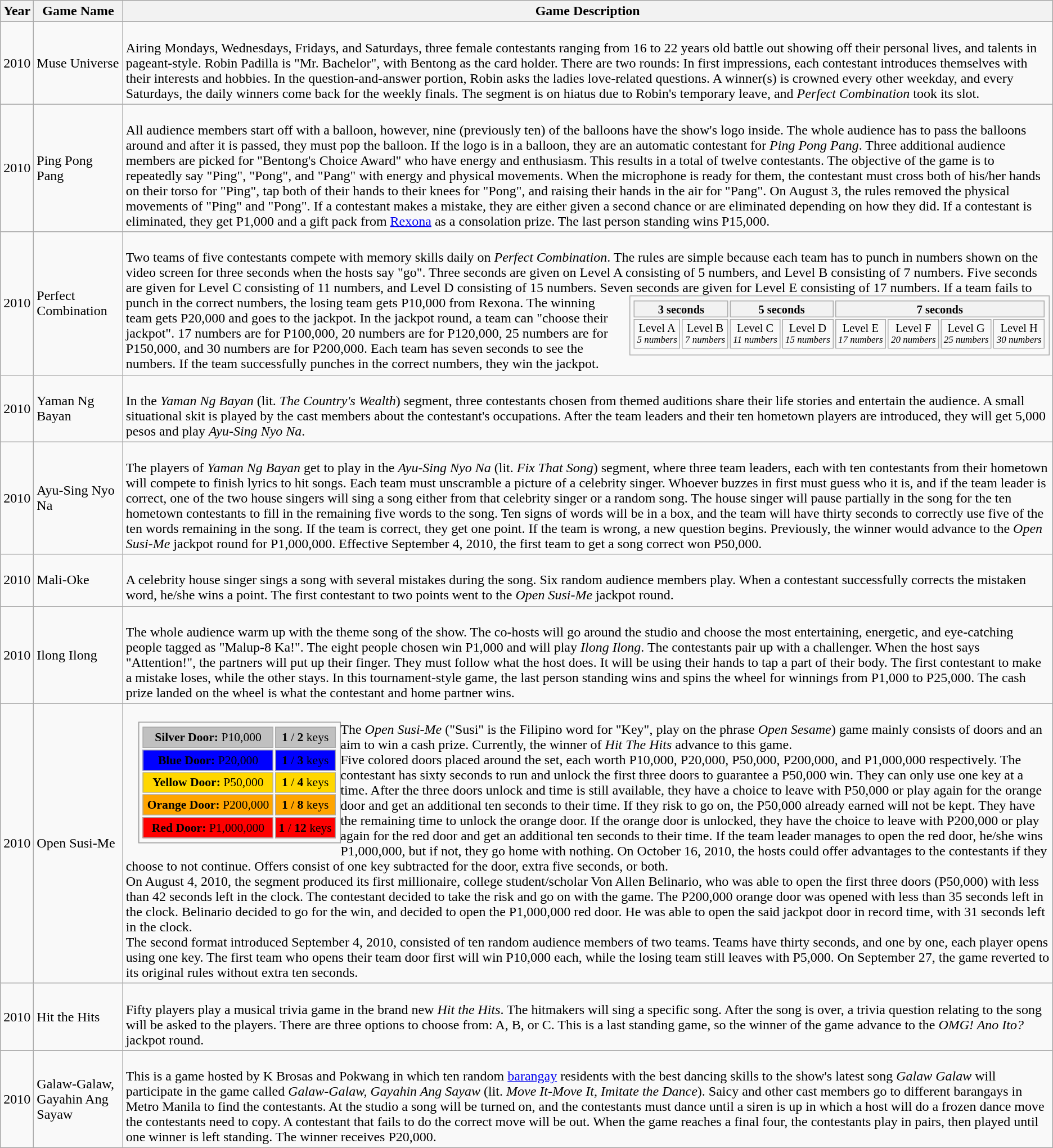<table class="wikitable">
<tr>
<th>Year</th>
<th>Game Name</th>
<th>Game Description</th>
</tr>
<tr>
<td>2010</td>
<td>Muse Universe</td>
<td><br>Airing Mondays, Wednesdays, Fridays, and Saturdays, three female contestants ranging from 16 to 22 years old battle out showing off their personal lives, and talents in pageant-style. Robin Padilla is "Mr. Bachelor", with Bentong as the card holder. There are two rounds: In first impressions, each contestant introduces themselves with their interests and hobbies. In the question-and-answer portion, Robin asks the ladies love-related questions. A winner(s) is crowned every other weekday, and every Saturdays, the daily winners come back for the weekly finals. The segment is on hiatus due to Robin's temporary leave, and <em>Perfect Combination</em> took its slot.</td>
</tr>
<tr>
<td>2010</td>
<td>Ping Pong Pang</td>
<td><br>All audience members start off with a balloon, however, nine (previously ten) of the balloons have the show's logo inside. The whole audience has to pass the balloons around and after it is passed, they must pop the balloon. If the logo is in a balloon, they are an automatic contestant for <em>Ping Pong Pang</em>. Three additional audience members are picked for "Bentong's Choice Award" who have energy and enthusiasm. This results in a total of twelve contestants. The objective of the game is to repeatedly say "Ping", "Pong", and "Pang" with energy and physical movements. When the microphone is ready for them, the contestant must cross both of his/her hands on their torso for "Ping", tap both of their hands to their knees for "Pong", and raising their hands in the air for "Pang". On August 3, the rules removed the physical movements of "Ping" and "Pong". If a contestant makes a mistake, they are either given a second chance or are eliminated depending on how they did. If a contestant is eliminated, they get P1,000 and a gift pack from <a href='#'>Rexona</a> as a consolation prize. The last person standing wins P15,000.</td>
</tr>
<tr>
<td>2010</td>
<td>Perfect Combination</td>
<td><br>Two teams of five contestants compete with memory skills daily on <em>Perfect Combination</em>. The rules are simple because each team has to punch in numbers shown on the video screen for three seconds when the hosts say "go". Three seconds are given on Level A consisting of 5 numbers, and Level B consisting of 7 numbers. Five seconds are given for Level C consisting of 11 numbers, and Level D consisting of 15 numbers. Seven seconds are given for Level E consisting of 17 numbers.<table class="infobox" style="font-size: 85%; line-height:13px;" solid #999; float: left; width: 500px;">
<tr>
<th bgcolor="#bbff33" align=center colspan="2">3 seconds</th>
<th bgcolor="#bbff55" align=center colspan="2">5 seconds</th>
<th bgcolor="#bbff77" align=center colspan="4">7 seconds</th>
</tr>
<tr>
<td align=center>Level A<br> <small><em>5 numbers</em></small></td>
<td align=center>Level B<br> <small><em>7 numbers</em></small></td>
<td align=center>Level C<br> <small><em>11 numbers</em></small></td>
<td align=center>Level D<br> <small><em>15 numbers</em></small></td>
<td align=center>Level E<br> <small><em>17 numbers</em></small></td>
<td align=center>Level F<br> <small><em>20 numbers</em></small></td>
<td align=center>Level G<br> <small><em>25 numbers</em></small></td>
<td align=center>Level H<br> <small><em>30 numbers</em></small></td>
</tr>
<tr>
</tr>
</table>
If a team fails to punch in the correct numbers, the losing team gets P10,000 from Rexona. The winning team gets P20,000 and goes to the jackpot. In the jackpot round, a team can "choose their jackpot". 17 numbers are for P100,000, 20 numbers are for P120,000, 25 numbers are for P150,000, and 30 numbers are for P200,000. Each team has seven seconds to see the numbers. If the team successfully punches in the correct numbers, they win the jackpot.</td>
</tr>
<tr>
<td>2010</td>
<td>Yaman Ng Bayan</td>
<td><br>In the <em>Yaman Ng Bayan</em> (lit. <em>The Country's Wealth</em>) segment, three contestants chosen from themed auditions share their life stories and entertain the audience. A small situational skit is played by the cast members about the contestant's occupations. After the team leaders and their ten hometown players are introduced, they will get 5,000 pesos and play <em>Ayu-Sing Nyo Na</em>.</td>
</tr>
<tr>
<td>2010</td>
<td>Ayu-Sing Nyo Na</td>
<td><br>The players of <em>Yaman Ng Bayan</em> get to play in the <em>Ayu-Sing Nyo Na</em> (lit. <em>Fix That Song</em>) segment, where three team leaders, each with ten contestants from their hometown will compete to finish lyrics to hit songs. Each team must unscramble a picture of a celebrity singer. Whoever buzzes in first must guess who it is, and if the team leader is correct, one of the two house singers will sing a song either from that celebrity singer or a random song. The house singer will pause partially in the song for the ten hometown contestants to fill in the remaining five words to the song. Ten signs of words will be in a box, and the team will have thirty seconds to correctly use five of the ten words remaining in the song. If the team is correct, they get one point. If the team is wrong, a new question begins. Previously, the winner would advance to the <em>Open Susi-Me</em> jackpot round for P1,000,000. Effective September 4, 2010, the first team to get a song correct won P50,000.</td>
</tr>
<tr>
<td>2010</td>
<td>Mali-Oke</td>
<td><br>A celebrity house singer sings a song with several mistakes during the song. Six random audience members play. When a contestant successfully corrects the mistaken word, he/she wins a point. The first contestant to two points went to the <em>Open Susi-Me</em> jackpot round.</td>
</tr>
<tr>
<td>2010</td>
<td>Ilong Ilong</td>
<td><br>The whole audience warm up with the theme song of the show. The co-hosts will go around the studio and choose the most entertaining, energetic, and eye-catching people tagged as "Malup-8 Ka!". The eight people chosen win P1,000 and will play <em>Ilong Ilong</em>. The contestants pair up with a challenger. When the host says "Attention!", the partners will put up their finger. They must follow what the host does. It will be using their hands to tap a part of their body. The first contestant to make a mistake loses, while the other stays. In this tournament-style game, the last person standing wins and spins the wheel for winnings from P1,000 to P25,000. The cash prize landed on the wheel is what the contestant and home partner wins.</td>
</tr>
<tr>
<td>2010</td>
<td>Open Susi-Me</td>
<td><br><table class="infobox" style="font-size: 90%; border: 1px solid #999; float: left; width: 240px;">
<tr>
<td bgcolor="Silver" align=center><span><strong>Silver Door:</strong> P10,000</span></td>
<td bgcolor="Silver" align=center><span><strong>1</strong> / <strong>2</strong> keys</span></td>
</tr>
<tr>
<td bgcolor="Blue" align=center><span><strong>Blue Door:</strong> P20,000</span></td>
<td bgcolor="Blue" align=center><span><strong>1</strong> / <strong>3</strong> keys</span></td>
</tr>
<tr>
<td bgcolor="Gold" align=center><span><strong>Yellow Door:</strong> P50,000</span></td>
<td bgcolor="Gold" align=center><span><strong>1</strong> / <strong>4</strong> keys</span></td>
</tr>
<tr>
<td bgcolor="Orange" align=center><span><strong>Orange Door:</strong> P200,000</span></td>
<td bgcolor="Orange" align=center><span><strong>1</strong> / <strong>8</strong> keys</span></td>
</tr>
<tr>
<td bgcolor="Red" align=center><span><strong>Red Door:</strong> P1,000,000</span></td>
<td bgcolor="Red" align=center><span><strong>1</strong> / <strong>12</strong> keys</span></td>
</tr>
</table>
The <em>Open Susi-Me</em> ("Susi" is the Filipino word for "Key", play on the phrase <em>Open Sesame</em>) game mainly consists of doors and an aim to win a cash prize. Currently, the winner of <em>Hit The Hits</em> advance to this game.<br>Five colored doors placed around the set, each worth P10,000, P20,000, P50,000, P200,000, and P1,000,000 respectively. The contestant has sixty seconds to run and unlock the first three doors to guarantee a P50,000 win. They can only use one key at a time. After the three doors unlock and time is still available, they have a choice to leave with P50,000 or play again for the orange door and get an additional ten seconds to their time. If they risk to go on, the P50,000 already earned will not be kept. They have the remaining time to unlock the orange door. If the orange door is unlocked, they have the choice to leave with P200,000 or play again for the red door and get an additional ten seconds to their time. If the team leader manages to open the red door, he/she wins P1,000,000, but if not, they go home with nothing. On October 16, 2010, the hosts could offer advantages to the contestants if they choose to not continue. Offers consist of one key subtracted for the door, extra five seconds, or both.<br>On August 4, 2010, the segment produced its first millionaire, college student/scholar Von Allen Belinario, who was able to open the first three doors (P50,000) with less than 42 seconds left in the clock.  The contestant decided to take the risk and go on with the game.  The P200,000 orange door was opened with less than 35 seconds left in the clock.  Belinario decided to go for the win, and decided to open the P1,000,000 red door.  He was able to open the said jackpot door in record time, with 31 seconds left in the clock.<br>The second format introduced September 4, 2010, consisted of ten random audience members of two teams. Teams have thirty seconds, and one by one, each player opens using one key. The first team who opens their team door first will win P10,000 each, while the losing team still leaves with P5,000. On September 27, the game reverted to its original rules without extra ten seconds.</td>
</tr>
<tr>
<td>2010</td>
<td>Hit the Hits</td>
<td><br>Fifty players play a musical trivia game in the brand new <em>Hit the Hits</em>. The hitmakers will sing a specific song. After the song is over, a trivia question relating to the song will be asked to the players. There are three options to choose from: A, B, or C. This is a last standing game, so the winner of the game advance to the <em>OMG! Ano Ito?</em> jackpot round.</td>
</tr>
<tr>
<td>2010</td>
<td>Galaw-Galaw, Gayahin Ang Sayaw</td>
<td><br>This is a game hosted by K Brosas and Pokwang in which ten random <a href='#'>barangay</a> residents with the best dancing skills to the show's latest song <em>Galaw Galaw</em> will participate in the game called <em>Galaw-Galaw, Gayahin Ang Sayaw</em> (lit. <em>Move It-Move It, Imitate the Dance</em>). Saicy and other cast members go to different barangays in Metro Manila to find the contestants. At the studio a song will be turned on, and the contestants must dance until a siren is up in which a host will do a frozen dance move the contestants need to copy. A contestant that fails to do the correct move will be out. When the game reaches a final four, the contestants play in pairs, then played until one winner is left standing. The winner receives P20,000.</td>
</tr>
</table>
